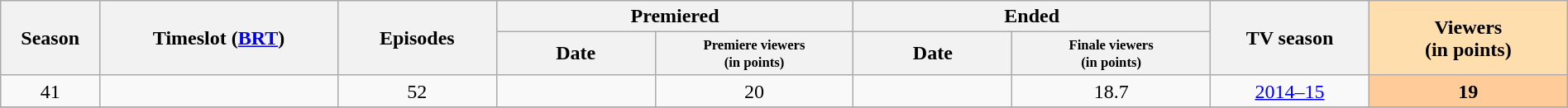<table class="wikitable" style="text-align:center; width:100%;">
<tr>
<th style="width:05%;" rowspan=2>Season</th>
<th style="width:12%;" rowspan=2>Timeslot (<a href='#'>BRT</a>)</th>
<th style="width:08%;" rowspan=2>Episodes</th>
<th colspan=2>Premiered</th>
<th colspan=2>Ended</th>
<th style="width:08%;" rowspan=2>TV season</th>
<th style="width:10%; background:#ffdead;" rowspan="2">Viewers<br>(in points)</th>
</tr>
<tr>
<th style="width:8%;">Date</th>
<th span style="width:10%; font-size:smaller; line-height:100%;"><small>Premiere viewers<br>(in points)</small></th>
<th style="width:8%;">Date</th>
<th span style="width:10%; font-size:smaller; line-height:100%;"><small>Finale viewers<br>(in points)</small></th>
</tr>
<tr>
<td>41</td>
<td></td>
<td>52</td>
<td></td>
<td>20</td>
<td></td>
<td>18.7</td>
<td><a href='#'>2014–15</a></td>
<td style="background:#fc9;"><strong>19</strong></td>
</tr>
<tr>
</tr>
</table>
